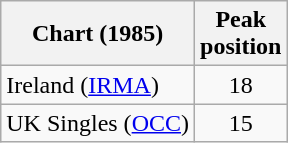<table class="wikitable">
<tr>
<th>Chart (1985)</th>
<th>Peak<br>position</th>
</tr>
<tr>
<td>Ireland (<a href='#'>IRMA</a>)</td>
<td align="center">18</td>
</tr>
<tr>
<td>UK Singles (<a href='#'>OCC</a>)</td>
<td align="center">15</td>
</tr>
</table>
